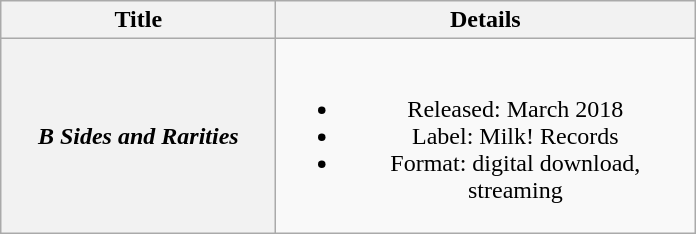<table class="wikitable plainrowheaders" style="text-align:center;" border="1">
<tr>
<th scope="col" style="width:11em;">Title</th>
<th scope="col" style="width:17em;">Details</th>
</tr>
<tr>
<th scope="row"><em>B Sides and Rarities</em></th>
<td><br><ul><li>Released: March 2018</li><li>Label: Milk! Records</li><li>Format: digital download, streaming</li></ul></td>
</tr>
</table>
